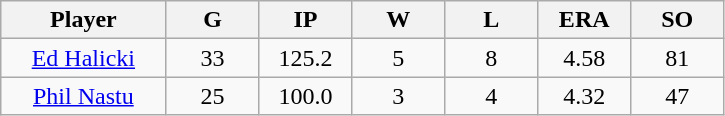<table class="wikitable sortable">
<tr>
<th bgcolor="#DDDDFF" width="16%">Player</th>
<th bgcolor="#DDDDFF" width="9%">G</th>
<th bgcolor="#DDDDFF" width="9%">IP</th>
<th bgcolor="#DDDDFF" width="9%">W</th>
<th bgcolor="#DDDDFF" width="9%">L</th>
<th bgcolor="#DDDDFF" width="9%">ERA</th>
<th bgcolor="#DDDDFF" width="9%">SO</th>
</tr>
<tr align="center">
<td><a href='#'>Ed Halicki</a></td>
<td>33</td>
<td>125.2</td>
<td>5</td>
<td>8</td>
<td>4.58</td>
<td>81</td>
</tr>
<tr align=center>
<td><a href='#'>Phil Nastu</a></td>
<td>25</td>
<td>100.0</td>
<td>3</td>
<td>4</td>
<td>4.32</td>
<td>47</td>
</tr>
</table>
